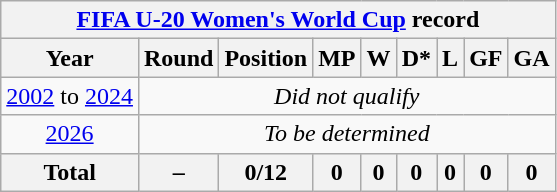<table class="wikitable" style="text-align: center;">
<tr>
<th colspan=10><a href='#'>FIFA U-20 Women's World Cup</a> record</th>
</tr>
<tr>
<th>Year</th>
<th>Round</th>
<th>Position</th>
<th>MP</th>
<th>W</th>
<th>D*</th>
<th>L</th>
<th>GF</th>
<th>GA</th>
</tr>
<tr>
<td> <a href='#'>2002</a> to   <a href='#'>2024</a></td>
<td colspan=9><em>Did not qualify</em></td>
</tr>
<tr>
<td> <a href='#'>2026</a></td>
<td colspan=9><em>To be determined</em></td>
</tr>
<tr>
<th>Total</th>
<th>–</th>
<th>0/12</th>
<th>0</th>
<th>0</th>
<th>0</th>
<th>0</th>
<th>0</th>
<th>0</th>
</tr>
</table>
